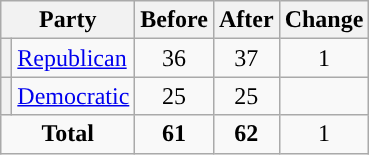<table class="wikitable" style="text-align:center;">
<tr>
<th colspan="2">Party</th>
<th>Before</th>
<th>After</th>
<th>Change</th>
</tr>
<tr>
<th style="background-color:"></th>
<td style="text-align:left;"><a href='#'>Republican</a></td>
<td>36</td>
<td>37</td>
<td> 1</td>
</tr>
<tr>
<th style="background-color:"></th>
<td style="text-align:left;"><a href='#'>Democratic</a></td>
<td>25</td>
<td>25</td>
<td></td>
</tr>
<tr>
<td colspan="2"><strong>Total</strong></td>
<td><strong>61</strong></td>
<td><strong>62</strong></td>
<td> 1</td>
</tr>
</table>
